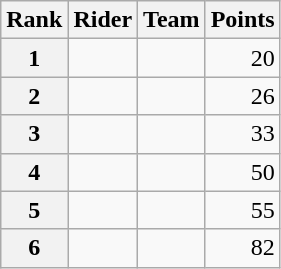<table class="wikitable">
<tr>
<th scope="col">Rank</th>
<th scope="col">Rider</th>
<th scope="col">Team</th>
<th scope="col">Points</th>
</tr>
<tr>
<th scope="row">1</th>
<td> </td>
<td></td>
<td style="text-align:right;">20</td>
</tr>
<tr>
<th scope="row">2</th>
<td></td>
<td></td>
<td style="text-align:right;">26</td>
</tr>
<tr>
<th scope="row">3</th>
<td></td>
<td></td>
<td style="text-align:right;">33</td>
</tr>
<tr>
<th scope="row">4</th>
<td> </td>
<td></td>
<td style="text-align:right;">50</td>
</tr>
<tr>
<th scope="row">5</th>
<td></td>
<td></td>
<td style="text-align:right;">55</td>
</tr>
<tr>
<th scope="row">6</th>
<td></td>
<td></td>
<td style="text-align:right;">82</td>
</tr>
</table>
